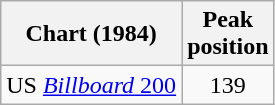<table Class =wikitable sortable>
<tr>
<th>Chart (1984)</th>
<th>Peak<br>position</th>
</tr>
<tr>
<td>US <a href='#'><em>Billboard</em> 200</a></td>
<td align=center>139</td>
</tr>
</table>
